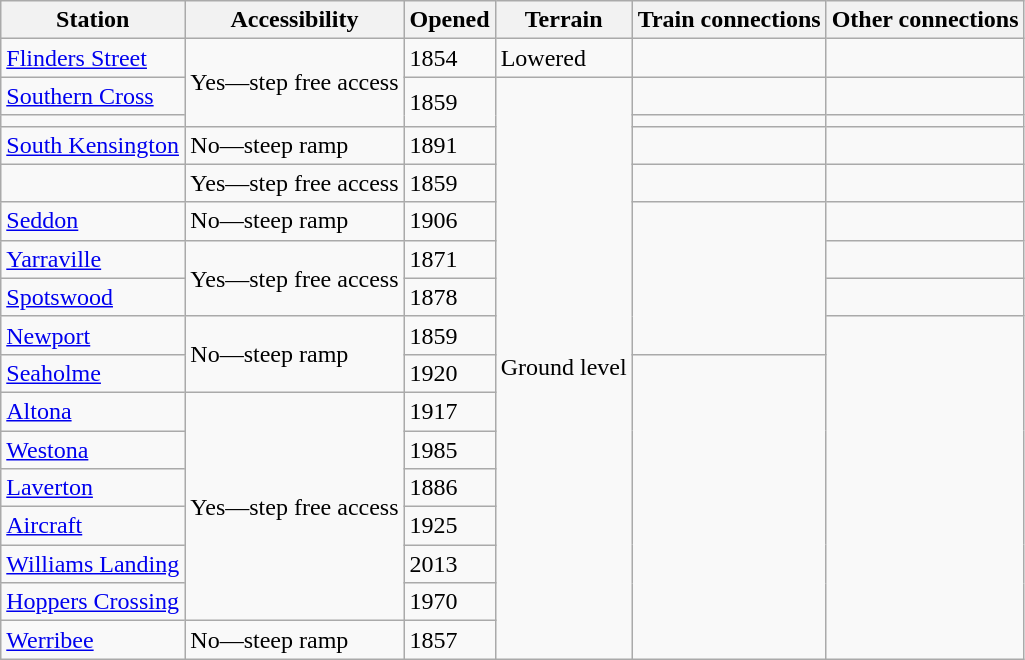<table class="wikitable">
<tr>
<th>Station</th>
<th>Accessibility</th>
<th>Opened</th>
<th>Terrain</th>
<th>Train connections</th>
<th>Other connections</th>
</tr>
<tr>
<td><a href='#'>Flinders Street</a></td>
<td rowspan="3">Yes—step free access</td>
<td>1854</td>
<td>Lowered</td>
<td></td>
<td> </td>
</tr>
<tr>
<td><a href='#'>Southern Cross</a></td>
<td rowspan="2">1859</td>
<td rowspan="16">Ground level</td>
<td></td>
<td>   </td>
</tr>
<tr>
<td></td>
<td></td>
<td></td>
</tr>
<tr>
<td><a href='#'>South Kensington</a></td>
<td>No—steep ramp</td>
<td>1891</td>
<td></td>
<td></td>
</tr>
<tr>
<td></td>
<td>Yes—step free access</td>
<td>1859</td>
<td></td>
<td> </td>
</tr>
<tr>
<td><a href='#'>Seddon</a></td>
<td>No—steep ramp</td>
<td>1906</td>
<td rowspan="4"></td>
<td></td>
</tr>
<tr>
<td><a href='#'>Yarraville</a></td>
<td rowspan="2">Yes—step free access</td>
<td>1871</td>
<td></td>
</tr>
<tr>
<td><a href='#'>Spotswood</a></td>
<td>1878</td>
<td></td>
</tr>
<tr>
<td><a href='#'>Newport</a></td>
<td rowspan="2">No—steep ramp</td>
<td>1859</td>
<td rowspan="9"></td>
</tr>
<tr>
<td><a href='#'>Seaholme</a></td>
<td>1920</td>
<td rowspan="8"></td>
</tr>
<tr>
<td><a href='#'>Altona</a></td>
<td rowspan="6">Yes—step free access</td>
<td>1917</td>
</tr>
<tr>
<td><a href='#'>Westona</a></td>
<td>1985</td>
</tr>
<tr>
<td><a href='#'>Laverton</a></td>
<td>1886</td>
</tr>
<tr>
<td><a href='#'>Aircraft</a></td>
<td>1925</td>
</tr>
<tr>
<td><a href='#'>Williams Landing</a></td>
<td>2013</td>
</tr>
<tr>
<td><a href='#'>Hoppers Crossing</a></td>
<td>1970</td>
</tr>
<tr>
<td><a href='#'>Werribee</a></td>
<td>No—steep ramp</td>
<td>1857</td>
</tr>
</table>
